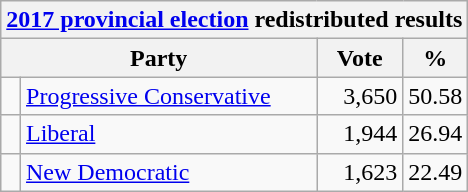<table class="wikitable">
<tr>
<th colspan="4"><a href='#'>2017 provincial election</a> redistributed results</th>
</tr>
<tr>
<th bgcolor="#DDDDFF" width="130px" colspan="2">Party</th>
<th bgcolor="#DDDDFF" width="50px">Vote</th>
<th bgcolor="#DDDDFF" width="30px">%</th>
</tr>
<tr>
<td> </td>
<td><a href='#'>Progressive Conservative</a></td>
<td align=right>3,650</td>
<td align=right>50.58</td>
</tr>
<tr>
<td> </td>
<td><a href='#'>Liberal</a></td>
<td align=right>1,944</td>
<td align=right>26.94</td>
</tr>
<tr>
<td> </td>
<td><a href='#'>New Democratic</a></td>
<td align=right>1,623</td>
<td align=right>22.49</td>
</tr>
</table>
